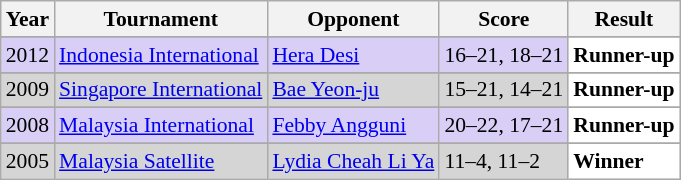<table class="sortable wikitable" style="font-size: 90%;">
<tr>
<th>Year</th>
<th>Tournament</th>
<th>Opponent</th>
<th>Score</th>
<th>Result</th>
</tr>
<tr>
</tr>
<tr style="background:#D8CEF6">
<td align="center">2012</td>
<td align="left"><a href='#'>Indonesia International</a></td>
<td align="left"> <a href='#'>Hera Desi</a></td>
<td align="left">16–21, 18–21</td>
<td style="text-align:left; background:white"> <strong>Runner-up</strong></td>
</tr>
<tr>
</tr>
<tr style="background:#D5D5D5">
<td align="center">2009</td>
<td align="left"><a href='#'>Singapore International</a></td>
<td align="left"> <a href='#'>Bae Yeon-ju</a></td>
<td align="left">15–21, 14–21</td>
<td style="text-align:left; background:white"> <strong>Runner-up</strong></td>
</tr>
<tr>
</tr>
<tr style="background:#D8CEF6">
<td align="center">2008</td>
<td align="left"><a href='#'>Malaysia International</a></td>
<td align="left"> <a href='#'>Febby Angguni</a></td>
<td align="left">20–22, 17–21</td>
<td style="text-align:left; background:white"> <strong>Runner-up</strong></td>
</tr>
<tr>
</tr>
<tr style="background:#D5D5D5">
<td align="center">2005</td>
<td align="left"><a href='#'>Malaysia Satellite</a></td>
<td align="left"> <a href='#'>Lydia Cheah Li Ya</a></td>
<td align="left">11–4, 11–2</td>
<td style="text-align:left; background:white"> <strong>Winner</strong></td>
</tr>
</table>
